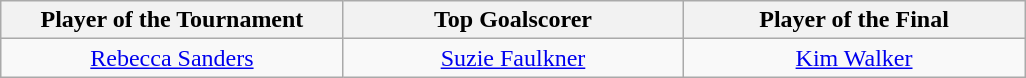<table class=wikitable style="margin:auto; text-align:center">
<tr>
<th style="width: 220px;">Player of the Tournament</th>
<th style="width: 220px;">Top Goalscorer</th>
<th style="width: 220px;">Player of the Final</th>
</tr>
<tr>
<td> <a href='#'>Rebecca Sanders</a></td>
<td> <a href='#'>Suzie Faulkner</a></td>
<td> <a href='#'>Kim Walker</a></td>
</tr>
</table>
